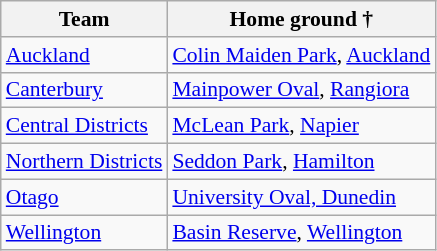<table class="wikitable" style="border-collapse:collapse; font-size:90%;">
<tr>
<th>Team</th>
<th>Home ground †</th>
</tr>
<tr>
<td><a href='#'>Auckland</a></td>
<td><a href='#'>Colin Maiden Park</a>, <a href='#'>Auckland</a></td>
</tr>
<tr>
<td><a href='#'>Canterbury</a></td>
<td><a href='#'>Mainpower Oval</a>, <a href='#'>Rangiora</a></td>
</tr>
<tr>
<td><a href='#'>Central Districts</a></td>
<td><a href='#'>McLean Park</a>, <a href='#'>Napier</a></td>
</tr>
<tr>
<td><a href='#'>Northern Districts</a></td>
<td><a href='#'>Seddon Park</a>, <a href='#'>Hamilton</a></td>
</tr>
<tr>
<td><a href='#'>Otago</a></td>
<td><a href='#'>University Oval, Dunedin</a></td>
</tr>
<tr>
<td><a href='#'>Wellington</a></td>
<td><a href='#'>Basin Reserve</a>, <a href='#'>Wellington</a></td>
</tr>
</table>
